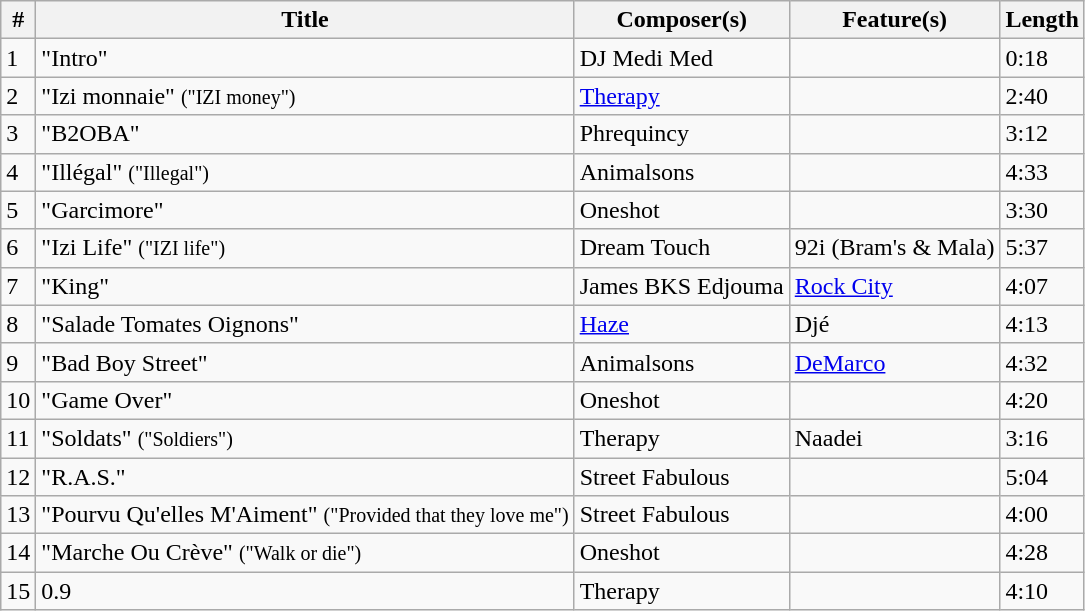<table class="wikitable">
<tr>
<th>#</th>
<th>Title</th>
<th>Composer(s)</th>
<th>Feature(s)</th>
<th>Length</th>
</tr>
<tr>
<td>1</td>
<td>"Intro"</td>
<td>DJ Medi Med</td>
<td></td>
<td>0:18</td>
</tr>
<tr>
<td>2</td>
<td>"Izi monnaie" <small>("IZI money")</small></td>
<td><a href='#'>Therapy</a></td>
<td></td>
<td>2:40</td>
</tr>
<tr>
<td>3</td>
<td>"B2OBA"</td>
<td>Phrequincy</td>
<td></td>
<td>3:12</td>
</tr>
<tr>
<td>4</td>
<td>"Illégal" <small>("Illegal")</small></td>
<td>Animalsons</td>
<td></td>
<td>4:33</td>
</tr>
<tr>
<td>5</td>
<td>"Garcimore"</td>
<td>Oneshot</td>
<td></td>
<td>3:30</td>
</tr>
<tr>
<td>6</td>
<td>"Izi Life" <small>("IZI life")</small></td>
<td>Dream Touch</td>
<td>92i (Bram's & Mala)</td>
<td>5:37</td>
</tr>
<tr>
<td>7</td>
<td>"King"</td>
<td>James BKS Edjouma</td>
<td><a href='#'>Rock City</a></td>
<td>4:07</td>
</tr>
<tr>
<td>8</td>
<td>"Salade Tomates Oignons"</td>
<td><a href='#'>Haze</a></td>
<td>Djé</td>
<td>4:13</td>
</tr>
<tr>
<td>9</td>
<td>"Bad Boy Street"</td>
<td>Animalsons</td>
<td><a href='#'>DeMarco</a></td>
<td>4:32</td>
</tr>
<tr>
<td>10</td>
<td>"Game Over"</td>
<td>Oneshot</td>
<td></td>
<td>4:20</td>
</tr>
<tr>
<td>11</td>
<td>"Soldats" <small>("Soldiers")</small></td>
<td>Therapy</td>
<td>Naadei</td>
<td>3:16</td>
</tr>
<tr>
<td>12</td>
<td>"R.A.S."</td>
<td>Street Fabulous</td>
<td></td>
<td>5:04</td>
</tr>
<tr>
<td>13</td>
<td>"Pourvu Qu'elles M'Aiment" <small>("Provided that they love me")</small></td>
<td>Street Fabulous</td>
<td></td>
<td>4:00</td>
</tr>
<tr>
<td>14</td>
<td>"Marche Ou Crève" <small>("Walk or die")</small></td>
<td>Oneshot</td>
<td></td>
<td>4:28</td>
</tr>
<tr>
<td>15</td>
<td>0.9</td>
<td>Therapy</td>
<td></td>
<td>4:10</td>
</tr>
</table>
